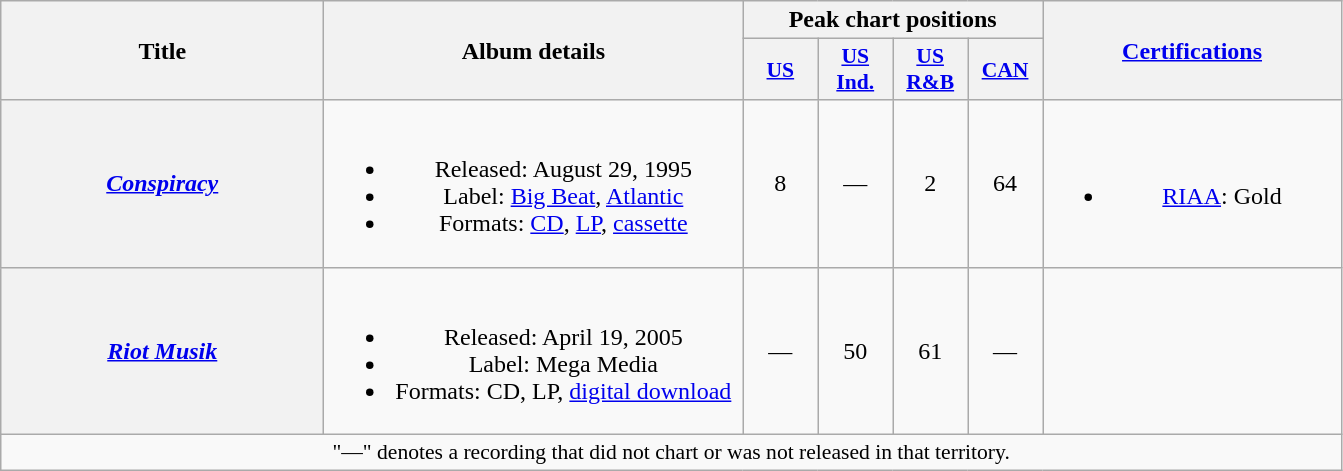<table class="wikitable plainrowheaders" style="text-align:center;" border="1">
<tr>
<th scope="col" rowspan="2" style="width:13em;">Title</th>
<th scope="col" rowspan="2" style="width:17em;">Album details</th>
<th scope="col" colspan="4">Peak chart positions</th>
<th scope="col" rowspan="2" style="width:12em;"><a href='#'>Certifications</a></th>
</tr>
<tr>
<th scope="col" style="width:3em;font-size:90%;"><a href='#'>US</a><br></th>
<th scope="col" style="width:3em;font-size:90%;"><a href='#'>US<br>Ind.</a><br></th>
<th scope="col" style="width:3em;font-size:90%;"><a href='#'>US<br>R&B</a><br></th>
<th scope="col" style="width:3em;font-size:90%;"><a href='#'>CAN</a><br></th>
</tr>
<tr>
<th scope="row"><em><a href='#'>Conspiracy</a></em></th>
<td><br><ul><li>Released: August 29, 1995</li><li>Label: <a href='#'>Big Beat</a>, <a href='#'>Atlantic</a></li><li>Formats: <a href='#'>CD</a>, <a href='#'>LP</a>, <a href='#'>cassette</a></li></ul></td>
<td>8</td>
<td>—</td>
<td>2</td>
<td>64</td>
<td><br><ul><li><a href='#'>RIAA</a>: Gold</li></ul></td>
</tr>
<tr>
<th scope="row"><em><a href='#'>Riot Musik</a></em></th>
<td><br><ul><li>Released: April 19, 2005</li><li>Label: Mega Media</li><li>Formats: CD, LP, <a href='#'>digital download</a></li></ul></td>
<td>—</td>
<td>50</td>
<td>61</td>
<td>—</td>
<td></td>
</tr>
<tr>
<td colspan="14" style="font-size:90%">"—" denotes a recording that did not chart or was not released in that territory.</td>
</tr>
</table>
